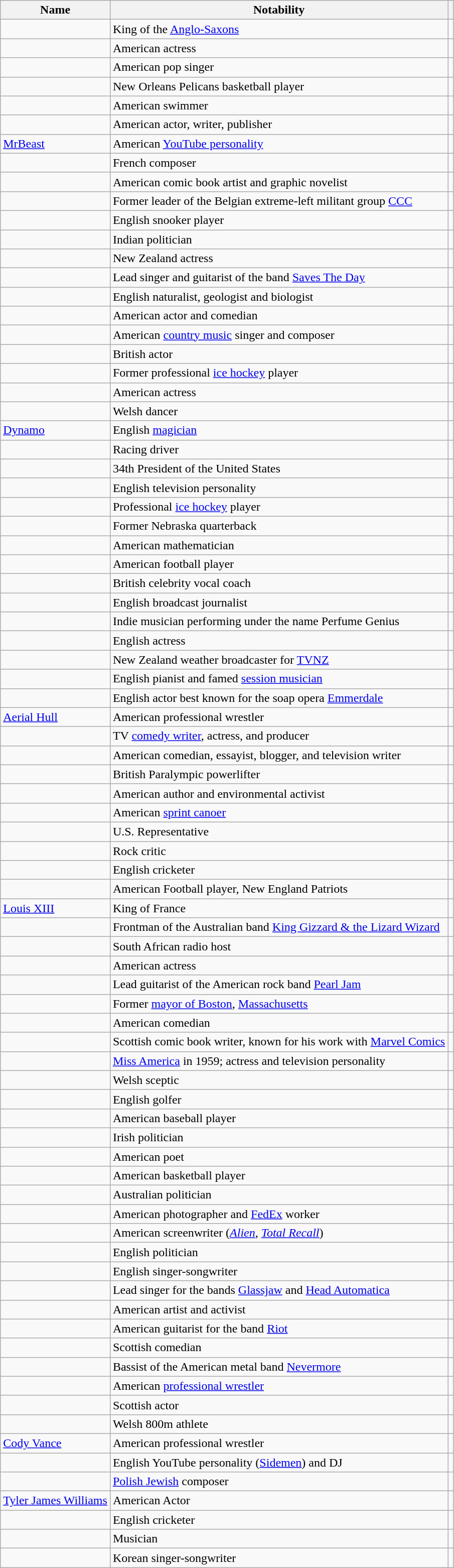<table class="sortable wikitable">
<tr>
<th>Name</th>
<th>Notability</th>
<th class="unsortable"></th>
</tr>
<tr>
<td></td>
<td>King of the <a href='#'>Anglo-Saxons</a></td>
<td></td>
</tr>
<tr>
<td></td>
<td>American actress</td>
<td></td>
</tr>
<tr>
<td></td>
<td>American pop singer</td>
<td></td>
</tr>
<tr>
<td></td>
<td>New Orleans Pelicans basketball player</td>
<td></td>
</tr>
<tr>
<td></td>
<td>American swimmer</td>
<td></td>
</tr>
<tr>
<td></td>
<td>American actor, writer, publisher</td>
<td></td>
</tr>
<tr>
<td><a href='#'>MrBeast</a></td>
<td>American <a href='#'>YouTube personality</a></td>
<td></td>
</tr>
<tr>
<td></td>
<td>French composer</td>
<td></td>
</tr>
<tr>
<td></td>
<td>American comic book artist and graphic novelist</td>
<td></td>
</tr>
<tr>
<td></td>
<td>Former leader of the Belgian extreme-left militant group <a href='#'>CCC</a></td>
<td></td>
</tr>
<tr>
<td></td>
<td>English snooker player</td>
<td></td>
</tr>
<tr>
<td></td>
<td>Indian politician</td>
<td></td>
</tr>
<tr>
<td></td>
<td>New Zealand actress</td>
<td></td>
</tr>
<tr>
<td></td>
<td>Lead singer and guitarist of the band <a href='#'>Saves The Day</a></td>
<td></td>
</tr>
<tr>
<td></td>
<td>English naturalist, geologist and biologist</td>
<td></td>
</tr>
<tr>
<td></td>
<td>American actor and comedian</td>
<td></td>
</tr>
<tr>
<td></td>
<td>American <a href='#'>country music</a> singer and composer</td>
<td></td>
</tr>
<tr>
<td></td>
<td>British actor</td>
<td></td>
</tr>
<tr>
<td></td>
<td>Former professional <a href='#'>ice hockey</a> player</td>
<td></td>
</tr>
<tr>
<td></td>
<td>American actress</td>
<td></td>
</tr>
<tr>
<td></td>
<td>Welsh dancer</td>
<td></td>
</tr>
<tr>
<td><a href='#'>Dynamo</a></td>
<td>English <a href='#'>magician</a></td>
<td></td>
</tr>
<tr>
<td></td>
<td>Racing driver</td>
<td></td>
</tr>
<tr>
<td></td>
<td>34th President of the United States</td>
<td></td>
</tr>
<tr>
<td></td>
<td>English television personality</td>
<td></td>
</tr>
<tr>
<td></td>
<td>Professional <a href='#'>ice hockey</a> player</td>
<td></td>
</tr>
<tr>
<td></td>
<td>Former Nebraska quarterback</td>
<td></td>
</tr>
<tr>
<td></td>
<td>American mathematician</td>
<td></td>
</tr>
<tr>
<td></td>
<td>American football player</td>
<td></td>
</tr>
<tr>
<td></td>
<td>British celebrity vocal coach</td>
<td></td>
</tr>
<tr>
<td></td>
<td>English broadcast journalist</td>
<td></td>
</tr>
<tr>
<td></td>
<td>Indie musician performing under the name Perfume Genius</td>
<td></td>
</tr>
<tr>
<td></td>
<td>English actress</td>
<td></td>
</tr>
<tr>
<td></td>
<td>New Zealand weather broadcaster for <a href='#'>TVNZ</a></td>
<td></td>
</tr>
<tr>
<td></td>
<td>English pianist and famed <a href='#'>session musician</a></td>
<td></td>
</tr>
<tr>
<td></td>
<td>English actor best known for the soap opera <a href='#'>Emmerdale</a></td>
<td></td>
</tr>
<tr>
<td><a href='#'>Aerial Hull</a></td>
<td>American professional wrestler</td>
<td></td>
</tr>
<tr>
<td></td>
<td>TV <a href='#'>comedy writer</a>, actress, and producer</td>
<td></td>
</tr>
<tr>
<td></td>
<td>American comedian, essayist, blogger, and television writer</td>
<td></td>
</tr>
<tr>
<td></td>
<td>British Paralympic powerlifter</td>
<td></td>
</tr>
<tr>
<td></td>
<td>American author and environmental activist</td>
<td></td>
</tr>
<tr>
<td></td>
<td>American <a href='#'>sprint canoer</a></td>
<td></td>
</tr>
<tr>
<td></td>
<td>U.S. Representative</td>
<td></td>
</tr>
<tr>
<td></td>
<td>Rock critic</td>
<td></td>
</tr>
<tr>
<td></td>
<td>English cricketer</td>
<td></td>
</tr>
<tr>
<td></td>
<td>American Football player, New England Patriots</td>
<td></td>
</tr>
<tr>
<td><a href='#'>Louis XIII</a></td>
<td>King of France</td>
<td></td>
</tr>
<tr>
<td></td>
<td>Frontman of the Australian band <a href='#'>King Gizzard & the Lizard Wizard</a></td>
<td></td>
</tr>
<tr>
<td></td>
<td>South African radio host</td>
<td></td>
</tr>
<tr>
<td></td>
<td>American actress</td>
<td></td>
</tr>
<tr>
<td></td>
<td>Lead guitarist of the American rock band <a href='#'>Pearl Jam</a></td>
<td></td>
</tr>
<tr>
<td></td>
<td>Former <a href='#'>mayor of Boston</a>, <a href='#'>Massachusetts</a></td>
<td></td>
</tr>
<tr>
<td></td>
<td>American comedian</td>
<td></td>
</tr>
<tr>
<td></td>
<td>Scottish comic book writer, known for his work with <a href='#'>Marvel Comics</a></td>
<td></td>
</tr>
<tr>
<td></td>
<td><a href='#'>Miss America</a> in 1959; actress and television personality</td>
<td></td>
</tr>
<tr>
<td></td>
<td>Welsh sceptic</td>
<td></td>
</tr>
<tr>
<td></td>
<td>English golfer</td>
<td></td>
</tr>
<tr>
<td></td>
<td>American baseball player</td>
<td></td>
</tr>
<tr>
<td></td>
<td>Irish politician</td>
<td></td>
</tr>
<tr>
<td></td>
<td>American poet</td>
<td></td>
</tr>
<tr>
<td></td>
<td>American basketball player</td>
<td></td>
</tr>
<tr>
<td></td>
<td>Australian politician</td>
<td></td>
</tr>
<tr>
<td></td>
<td>American photographer and <a href='#'>FedEx</a> worker</td>
<td></td>
</tr>
<tr>
<td></td>
<td>American screenwriter (<em><a href='#'>Alien</a></em>, <em><a href='#'>Total Recall</a></em>)</td>
<td></td>
</tr>
<tr>
<td></td>
<td>English politician</td>
<td></td>
</tr>
<tr>
<td></td>
<td>English singer-songwriter</td>
<td></td>
</tr>
<tr>
<td></td>
<td>Lead singer for the bands <a href='#'>Glassjaw</a> and <a href='#'>Head Automatica</a></td>
<td></td>
</tr>
<tr>
<td></td>
<td>American artist and activist</td>
<td></td>
</tr>
<tr>
<td></td>
<td>American guitarist for the band <a href='#'>Riot</a></td>
<td></td>
</tr>
<tr>
<td></td>
<td>Scottish comedian</td>
<td></td>
</tr>
<tr>
<td></td>
<td>Bassist of the American metal band <a href='#'>Nevermore</a></td>
<td></td>
</tr>
<tr>
<td></td>
<td>American <a href='#'>professional wrestler</a></td>
<td></td>
</tr>
<tr>
<td></td>
<td>Scottish actor</td>
<td></td>
</tr>
<tr>
<td></td>
<td>Welsh 800m athlete</td>
<td></td>
</tr>
<tr>
<td><a href='#'>Cody Vance</a></td>
<td>American professional wrestler</td>
<td></td>
</tr>
<tr>
<td></td>
<td>English YouTube personality (<a href='#'>Sidemen</a>) and DJ</td>
<td></td>
</tr>
<tr>
<td></td>
<td><a href='#'>Polish Jewish</a> composer</td>
<td></td>
</tr>
<tr>
<td><a href='#'>Tyler James Williams</a></td>
<td>American Actor</td>
<td></td>
</tr>
<tr>
<td></td>
<td>English cricketer</td>
<td></td>
</tr>
<tr>
<td></td>
<td>Musician</td>
<td></td>
</tr>
<tr>
<td></td>
<td>Korean singer-songwriter</td>
<td></td>
</tr>
</table>
